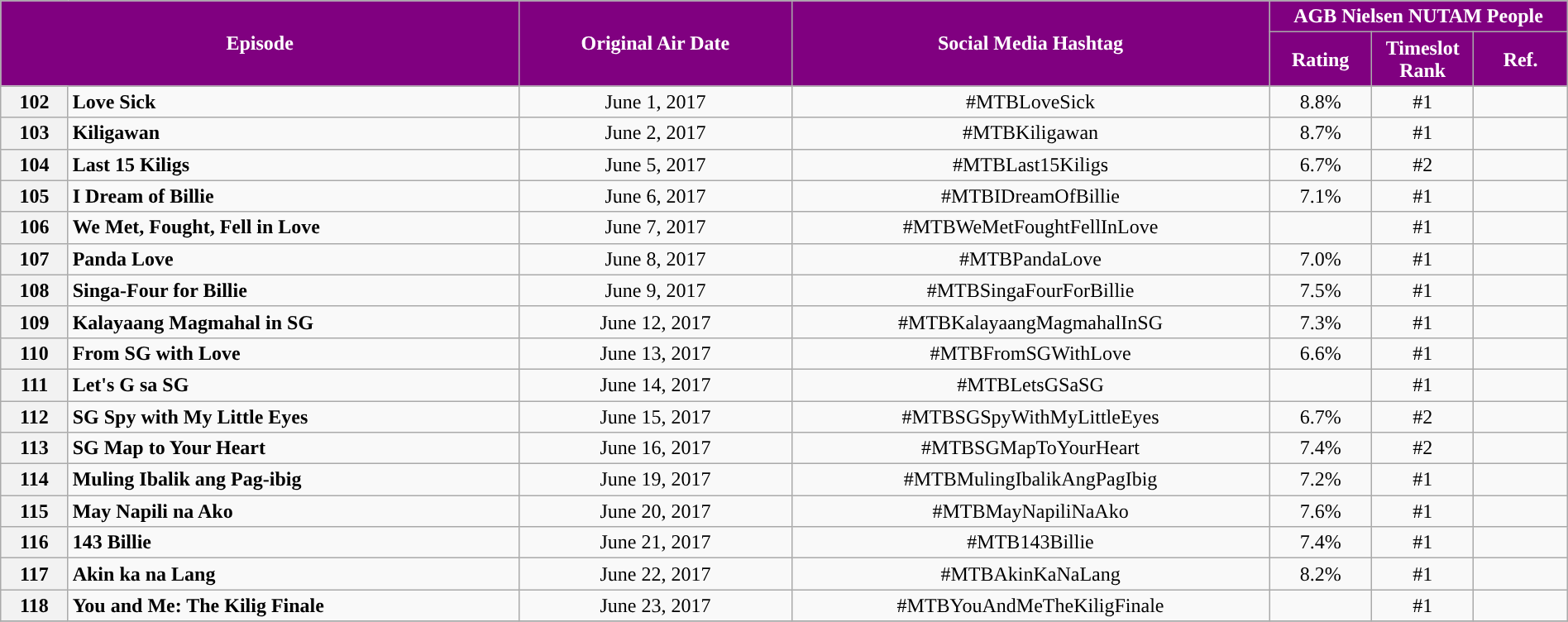<table class="wikitable" style="text-align:center; font-size:100%; line-height:18px;"  width="100%">
<tr>
<th colspan="2" rowspan="2" style="background-color:#800080; color:#ffffff;">Episode</th>
<th style="background:#800080; color:white" rowspan="2">Original Air Date</th>
<th style="background:#800080; color:white" rowspan="2">Social Media Hashtag</th>
<th style="background-color:#800080; color:#ffffff;" colspan="3">AGB Nielsen NUTAM People</th>
</tr>
<tr>
<th style="background-color:#800080; width:75px; color:#ffffff;">Rating</th>
<th style="background-color:#800080; width:75px; color:#ffffff;">Timeslot<br>Rank</th>
<th style="background-color:#800080; color:#ffffff;">Ref.</th>
</tr>
<tr>
<th>102</th>
<td style="text-align: left;"><strong>Love Sick</strong></td>
<td>June 1, 2017</td>
<td>#MTBLoveSick</td>
<td>8.8%</td>
<td>#1</td>
<td></td>
</tr>
<tr>
<th>103</th>
<td style="text-align: left;"><strong>Kiligawan</strong></td>
<td>June 2, 2017</td>
<td>#MTBKiligawan</td>
<td>8.7%</td>
<td>#1</td>
<td></td>
</tr>
<tr>
<th>104</th>
<td style="text-align: left;"><strong>Last 15 Kiligs</strong></td>
<td>June 5, 2017</td>
<td>#MTBLast15Kiligs</td>
<td>6.7%</td>
<td>#2</td>
<td></td>
</tr>
<tr>
<th>105</th>
<td style="text-align: left;"><strong>I Dream of Billie</strong></td>
<td>June 6, 2017</td>
<td>#MTBIDreamOfBillie</td>
<td>7.1%</td>
<td>#1</td>
<td></td>
</tr>
<tr>
<th>106</th>
<td style="text-align: left;"><strong>We Met, Fought, Fell in Love</strong></td>
<td>June 7, 2017</td>
<td>#MTBWeMetFoughtFellInLove</td>
<td></td>
<td>#1</td>
<td></td>
</tr>
<tr>
<th>107</th>
<td style="text-align: left;"><strong>Panda Love</strong></td>
<td>June 8, 2017</td>
<td>#MTBPandaLove</td>
<td>7.0%</td>
<td>#1</td>
<td></td>
</tr>
<tr>
<th>108</th>
<td style="text-align: left;"><strong>Singa-Four for Billie</strong></td>
<td>June 9, 2017</td>
<td>#MTBSingaFourForBillie</td>
<td>7.5%</td>
<td>#1</td>
<td></td>
</tr>
<tr>
<th>109</th>
<td style="text-align: left;"><strong>Kalayaang Magmahal in SG</strong></td>
<td>June 12, 2017</td>
<td>#MTBKalayaangMagmahalInSG</td>
<td>7.3%</td>
<td>#1</td>
<td></td>
</tr>
<tr>
<th>110</th>
<td style="text-align: left;"><strong>From SG with Love</strong></td>
<td>June 13, 2017</td>
<td>#MTBFromSGWithLove</td>
<td>6.6%</td>
<td>#1</td>
<td></td>
</tr>
<tr>
<th>111</th>
<td style="text-align: left;"><strong>Let's G sa SG</strong></td>
<td>June 14, 2017</td>
<td>#MTBLetsGSaSG</td>
<td></td>
<td>#1</td>
<td></td>
</tr>
<tr>
<th>112</th>
<td style="text-align: left;"><strong>SG Spy with My Little Eyes</strong></td>
<td>June 15, 2017</td>
<td>#MTBSGSpyWithMyLittleEyes</td>
<td>6.7%</td>
<td>#2</td>
<td></td>
</tr>
<tr>
<th>113</th>
<td style="text-align: left;"><strong>SG Map to Your Heart</strong></td>
<td>June 16, 2017</td>
<td>#MTBSGMapToYourHeart</td>
<td>7.4%</td>
<td>#2</td>
<td></td>
</tr>
<tr>
<th>114</th>
<td style="text-align: left;"><strong>Muling Ibalik ang Pag-ibig</strong></td>
<td>June 19, 2017</td>
<td>#MTBMulingIbalikAngPagIbig</td>
<td>7.2%</td>
<td>#1</td>
<td></td>
</tr>
<tr>
<th>115</th>
<td style="text-align: left;"><strong>May Napili na Ako</strong></td>
<td>June 20, 2017</td>
<td>#MTBMayNapiliNaAko</td>
<td>7.6%</td>
<td>#1</td>
<td></td>
</tr>
<tr>
<th>116</th>
<td style="text-align: left;"><strong>143 Billie</strong></td>
<td>June 21, 2017</td>
<td>#MTB143Billie</td>
<td>7.4%</td>
<td>#1</td>
<td></td>
</tr>
<tr>
<th>117</th>
<td style="text-align: left;"><strong>Akin ka na Lang</strong></td>
<td>June 22, 2017</td>
<td>#MTBAkinKaNaLang</td>
<td>8.2%</td>
<td>#1</td>
<td></td>
</tr>
<tr>
<th>118</th>
<td style="text-align: left;"><strong>You and Me: The Kilig Finale</strong></td>
<td>June 23, 2017</td>
<td>#MTBYouAndMeTheKiligFinale</td>
<td></td>
<td>#1</td>
<td></td>
</tr>
<tr>
</tr>
</table>
